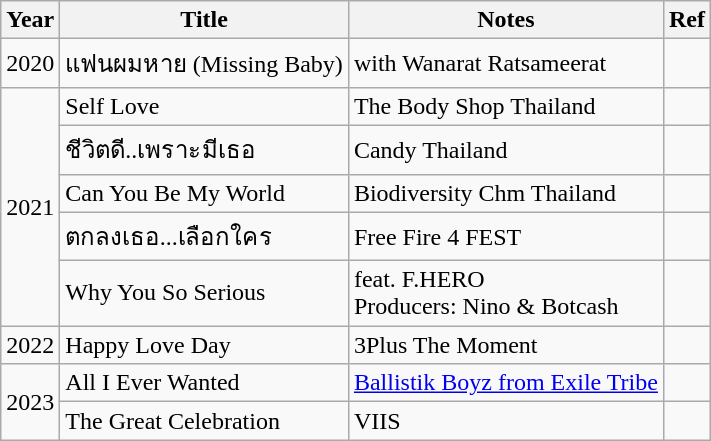<table class="wikitable">
<tr>
<th>Year</th>
<th>Title</th>
<th>Notes</th>
<th>Ref</th>
</tr>
<tr>
<td>2020</td>
<td>แฟนผมหาย (Missing Baby)</td>
<td>with Wanarat Ratsameerat</td>
<td></td>
</tr>
<tr>
<td rowspan="5">2021</td>
<td>Self Love</td>
<td>The Body Shop Thailand</td>
<td></td>
</tr>
<tr>
<td>ชีวิตดี..เพราะมีเธอ</td>
<td>Candy Thailand</td>
<td></td>
</tr>
<tr>
<td>Can You Be My World</td>
<td>Biodiversity Chm Thailand</td>
<td></td>
</tr>
<tr>
<td>ตกลงเธอ...เลือกใคร​</td>
<td>Free Fire 4 FEST</td>
<td></td>
</tr>
<tr>
<td>Why You So Serious</td>
<td>feat. F.HERO<br>Producers: Nino & Botcash</td>
<td></td>
</tr>
<tr>
<td>2022</td>
<td>Happy Love Day</td>
<td>3Plus The Moment</td>
<td></td>
</tr>
<tr>
<td rowspan="2">2023</td>
<td>All I Ever Wanted</td>
<td><a href='#'>Ballistik Boyz from Exile Tribe</a></td>
<td></td>
</tr>
<tr>
<td>The Great Celebration</td>
<td>VIIS</td>
<td></td>
</tr>
</table>
